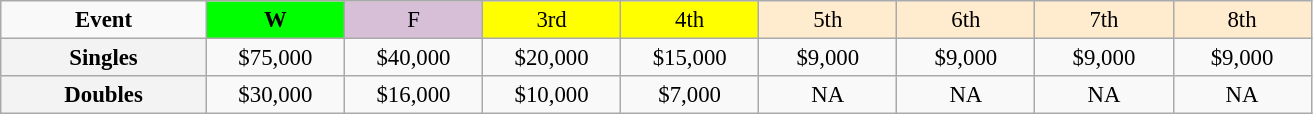<table class=wikitable style=font-size:95%;text-align:center>
<tr>
<td style="width:130px"><strong>Event</strong></td>
<td style="width:85px; background:lime"><strong>W</strong></td>
<td style="width:85px; background:thistle">F</td>
<td style="width:85px; background:#ffff00">3rd</td>
<td style="width:85px; background:#ffff00">4th</td>
<td style="width:85px; background:#ffebcd">5th</td>
<td style="width:85px; background:#ffebcd">6th</td>
<td style="width:85px; background:#ffebcd">7th</td>
<td style="width:85px; background:#ffebcd">8th</td>
</tr>
<tr>
<th style=background:#f3f3f3>Singles </th>
<td>$75,000</td>
<td>$40,000</td>
<td>$20,000</td>
<td>$15,000</td>
<td>$9,000</td>
<td>$9,000</td>
<td>$9,000</td>
<td>$9,000</td>
</tr>
<tr>
<th style=background:#f3f3f3>Doubles </th>
<td>$30,000</td>
<td>$16,000</td>
<td>$10,000</td>
<td>$7,000</td>
<td>NA</td>
<td>NA</td>
<td>NA</td>
<td>NA</td>
</tr>
</table>
